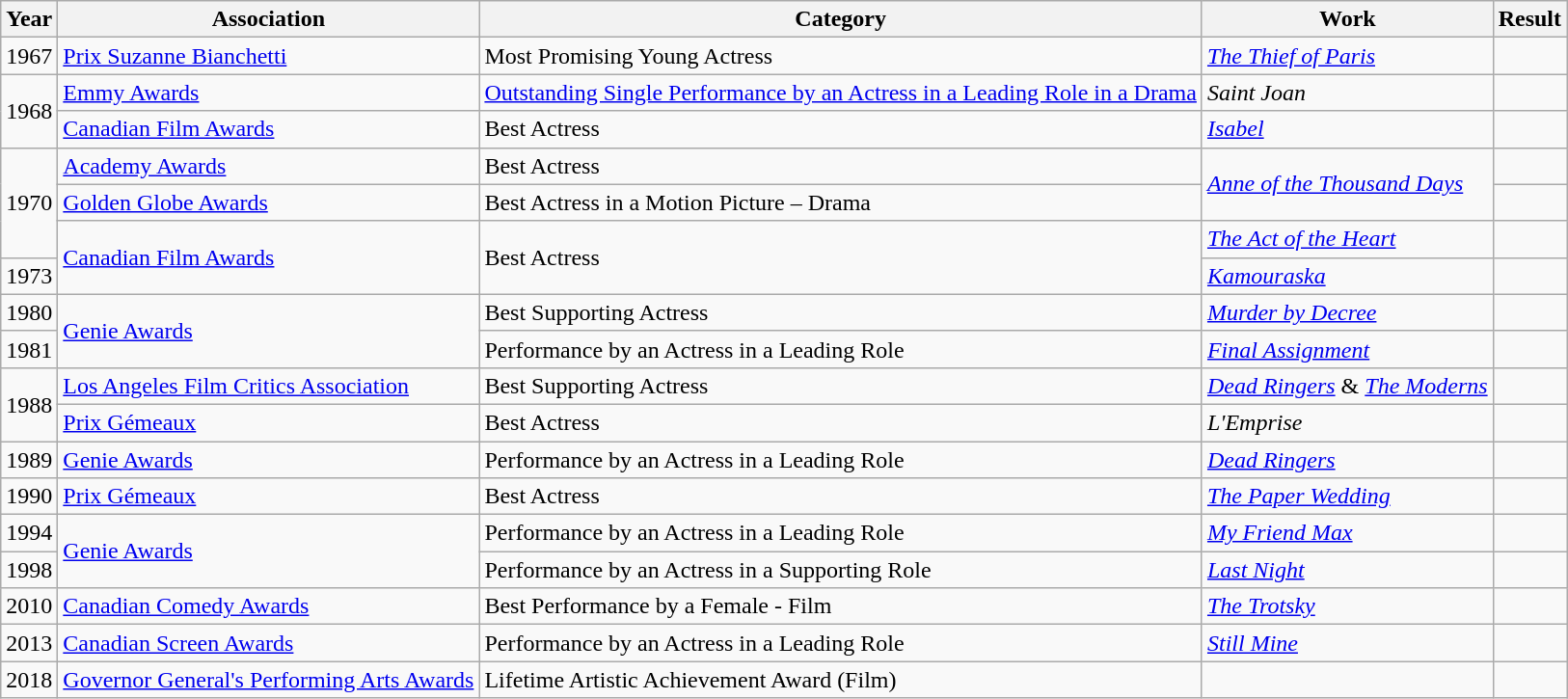<table class="wikitable sortable">
<tr>
<th>Year</th>
<th>Association</th>
<th>Category</th>
<th>Work</th>
<th>Result</th>
</tr>
<tr>
<td>1967</td>
<td><a href='#'>Prix Suzanne Bianchetti</a></td>
<td>Most Promising Young Actress</td>
<td><em><a href='#'>The Thief of Paris</a></em></td>
<td></td>
</tr>
<tr>
<td rowspan="2">1968</td>
<td><a href='#'>Emmy Awards</a></td>
<td><a href='#'>Outstanding Single Performance by an Actress in a Leading Role in a Drama</a></td>
<td><em>Saint Joan</em></td>
<td></td>
</tr>
<tr>
<td><a href='#'>Canadian Film Awards</a></td>
<td>Best Actress</td>
<td><em><a href='#'>Isabel</a></em></td>
<td></td>
</tr>
<tr>
<td rowspan="3">1970</td>
<td><a href='#'>Academy Awards</a></td>
<td>Best Actress</td>
<td rowspan="2"><em><a href='#'>Anne of the Thousand Days</a></em></td>
<td></td>
</tr>
<tr>
<td><a href='#'>Golden Globe Awards</a></td>
<td>Best Actress in a Motion Picture – Drama</td>
<td></td>
</tr>
<tr>
<td rowspan="2"><a href='#'>Canadian Film Awards</a></td>
<td rowspan="2">Best Actress</td>
<td><em><a href='#'>The Act of the Heart</a></em></td>
<td></td>
</tr>
<tr>
<td>1973</td>
<td><em><a href='#'>Kamouraska</a></em></td>
<td></td>
</tr>
<tr>
<td>1980</td>
<td rowspan="2"><a href='#'>Genie Awards</a></td>
<td>Best Supporting Actress</td>
<td><em><a href='#'>Murder by Decree</a></em></td>
<td></td>
</tr>
<tr>
<td>1981</td>
<td>Performance by an Actress in a Leading Role</td>
<td><em><a href='#'>Final Assignment</a></em></td>
<td></td>
</tr>
<tr>
<td rowspan="2">1988</td>
<td><a href='#'>Los Angeles Film Critics Association</a></td>
<td>Best Supporting Actress</td>
<td><em><a href='#'>Dead Ringers</a></em> & <em><a href='#'>The Moderns</a></em></td>
<td></td>
</tr>
<tr>
<td><a href='#'>Prix Gémeaux</a></td>
<td>Best Actress</td>
<td><em>L'Emprise</em></td>
<td></td>
</tr>
<tr>
<td>1989</td>
<td><a href='#'>Genie Awards</a></td>
<td>Performance by an Actress in a Leading Role</td>
<td><em><a href='#'>Dead Ringers</a></em></td>
<td></td>
</tr>
<tr>
<td>1990</td>
<td><a href='#'>Prix Gémeaux</a></td>
<td>Best Actress</td>
<td><em><a href='#'>The Paper Wedding</a></em></td>
<td></td>
</tr>
<tr>
<td>1994</td>
<td rowspan="2"><a href='#'>Genie Awards</a></td>
<td>Performance by an Actress in a Leading Role</td>
<td><em><a href='#'>My Friend Max</a></em></td>
<td></td>
</tr>
<tr>
<td>1998</td>
<td>Performance by an Actress in a Supporting Role</td>
<td><em><a href='#'>Last Night</a></em></td>
<td></td>
</tr>
<tr>
<td>2010</td>
<td><a href='#'>Canadian Comedy Awards</a></td>
<td>Best Performance by a Female - Film</td>
<td><em><a href='#'>The Trotsky</a></em></td>
<td></td>
</tr>
<tr>
<td>2013</td>
<td><a href='#'>Canadian Screen Awards</a></td>
<td>Performance by an Actress in a Leading Role</td>
<td><em><a href='#'>Still Mine</a></em></td>
<td></td>
</tr>
<tr>
<td>2018</td>
<td><a href='#'>Governor General's Performing Arts Awards</a></td>
<td>Lifetime Artistic Achievement Award (Film)</td>
<td></td>
<td></td>
</tr>
</table>
